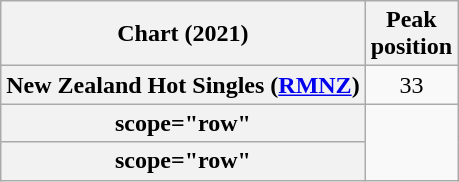<table class="wikitable sortable plainrowheaders" style="text-align:center;">
<tr>
<th>Chart (2021)</th>
<th>Peak<br>position</th>
</tr>
<tr>
<th scope="row">New Zealand Hot Singles (<a href='#'>RMNZ</a>)</th>
<td>33</td>
</tr>
<tr>
<th>scope="row" </th>
</tr>
<tr>
<th>scope="row" </th>
</tr>
</table>
